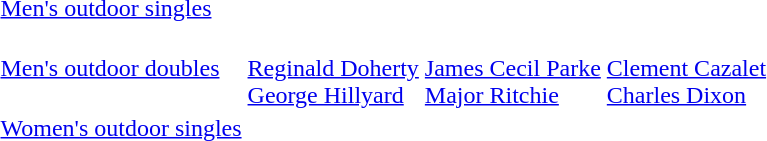<table>
<tr>
<td><a href='#'>Men's outdoor singles</a></td>
<td></td>
<td></td>
<td></td>
</tr>
<tr>
<td><a href='#'>Men's outdoor doubles</a></td>
<td><br><a href='#'>Reginald Doherty</a> <br> <a href='#'>George Hillyard</a></td>
<td><br><a href='#'>James Cecil Parke</a> <br> <a href='#'>Major Ritchie</a></td>
<td><br><a href='#'>Clement Cazalet</a> <br> <a href='#'>Charles Dixon</a></td>
</tr>
<tr>
<td><a href='#'>Women's outdoor singles</a></td>
<td></td>
<td></td>
<td></td>
</tr>
</table>
